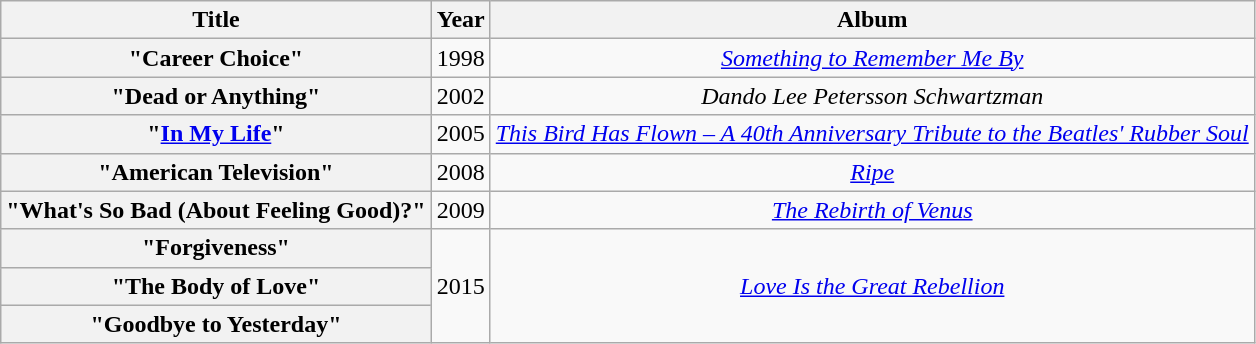<table class="wikitable plainrowheaders" style="text-align:center">
<tr>
<th>Title</th>
<th>Year</th>
<th>Album</th>
</tr>
<tr>
<th scope="row">"Career Choice"</th>
<td>1998</td>
<td><em><a href='#'>Something to Remember Me By</a></em></td>
</tr>
<tr>
<th scope="row">"Dead or Anything"<br></th>
<td>2002</td>
<td><em>Dando Lee Petersson Schwartzman</em></td>
</tr>
<tr>
<th scope="row">"<a href='#'>In My Life</a>"</th>
<td>2005</td>
<td><em><a href='#'>This Bird Has Flown – A 40th Anniversary Tribute to the Beatles' Rubber Soul</a></em></td>
</tr>
<tr>
<th scope="row">"American Television"</th>
<td>2008</td>
<td><em><a href='#'>Ripe</a></em></td>
</tr>
<tr>
<th scope="row">"What's So Bad (About Feeling Good)?"</th>
<td>2009</td>
<td><em><a href='#'>The Rebirth of Venus</a></em></td>
</tr>
<tr>
<th scope="row">"Forgiveness"</th>
<td rowspan="3">2015</td>
<td rowspan="3"><em><a href='#'>Love Is the Great Rebellion</a></em></td>
</tr>
<tr>
<th scope="row">"The Body of Love"</th>
</tr>
<tr>
<th scope="row">"Goodbye to Yesterday"</th>
</tr>
</table>
